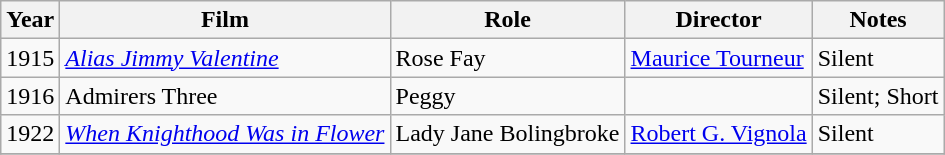<table class="wikitable sortable">
<tr>
<th>Year</th>
<th>Film</th>
<th>Role</th>
<th>Director</th>
<th class="unsortable">Notes</th>
</tr>
<tr>
<td>1915</td>
<td><em><a href='#'>Alias Jimmy Valentine</a></em></td>
<td>Rose Fay</td>
<td><a href='#'>Maurice Tourneur</a></td>
<td>Silent</td>
</tr>
<tr>
<td>1916</td>
<td>Admirers Three</td>
<td>Peggy</td>
<td></td>
<td>Silent; Short</td>
</tr>
<tr>
<td>1922</td>
<td><em><a href='#'>When Knighthood Was in Flower</a></em></td>
<td>Lady Jane Bolingbroke</td>
<td><a href='#'>Robert G. Vignola</a></td>
<td>Silent</td>
</tr>
<tr>
</tr>
</table>
